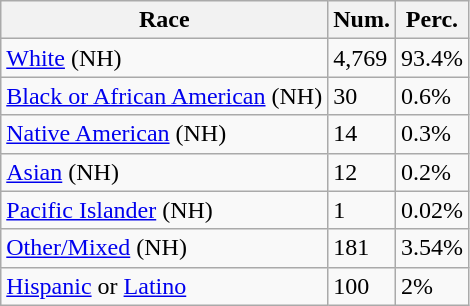<table class="wikitable">
<tr>
<th>Race</th>
<th>Num.</th>
<th>Perc.</th>
</tr>
<tr>
<td><a href='#'>White</a> (NH)</td>
<td>4,769</td>
<td>93.4%</td>
</tr>
<tr>
<td><a href='#'>Black or African American</a> (NH)</td>
<td>30</td>
<td>0.6%</td>
</tr>
<tr>
<td><a href='#'>Native American</a> (NH)</td>
<td>14</td>
<td>0.3%</td>
</tr>
<tr>
<td><a href='#'>Asian</a> (NH)</td>
<td>12</td>
<td>0.2%</td>
</tr>
<tr>
<td><a href='#'>Pacific Islander</a> (NH)</td>
<td>1</td>
<td>0.02%</td>
</tr>
<tr>
<td><a href='#'>Other/Mixed</a> (NH)</td>
<td>181</td>
<td>3.54%</td>
</tr>
<tr>
<td><a href='#'>Hispanic</a> or <a href='#'>Latino</a></td>
<td>100</td>
<td>2%</td>
</tr>
</table>
